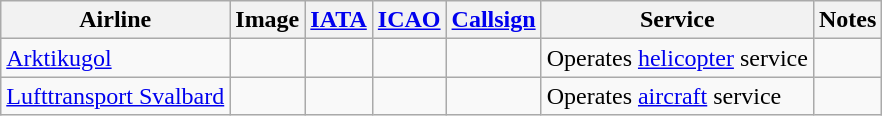<table class="wikitable sortable">
<tr valign="middle">
<th>Airline</th>
<th>Image</th>
<th><a href='#'>IATA</a></th>
<th><a href='#'>ICAO</a></th>
<th><a href='#'>Callsign</a></th>
<th>Service</th>
<th>Notes</th>
</tr>
<tr>
<td><a href='#'>Arktikugol</a></td>
<td></td>
<td></td>
<td></td>
<td></td>
<td>Operates <a href='#'>helicopter</a> service</td>
<td></td>
</tr>
<tr>
<td><a href='#'>Lufttransport Svalbard</a></td>
<td></td>
<td></td>
<td></td>
<td></td>
<td>Operates <a href='#'>aircraft</a> service</td>
<td></td>
</tr>
</table>
